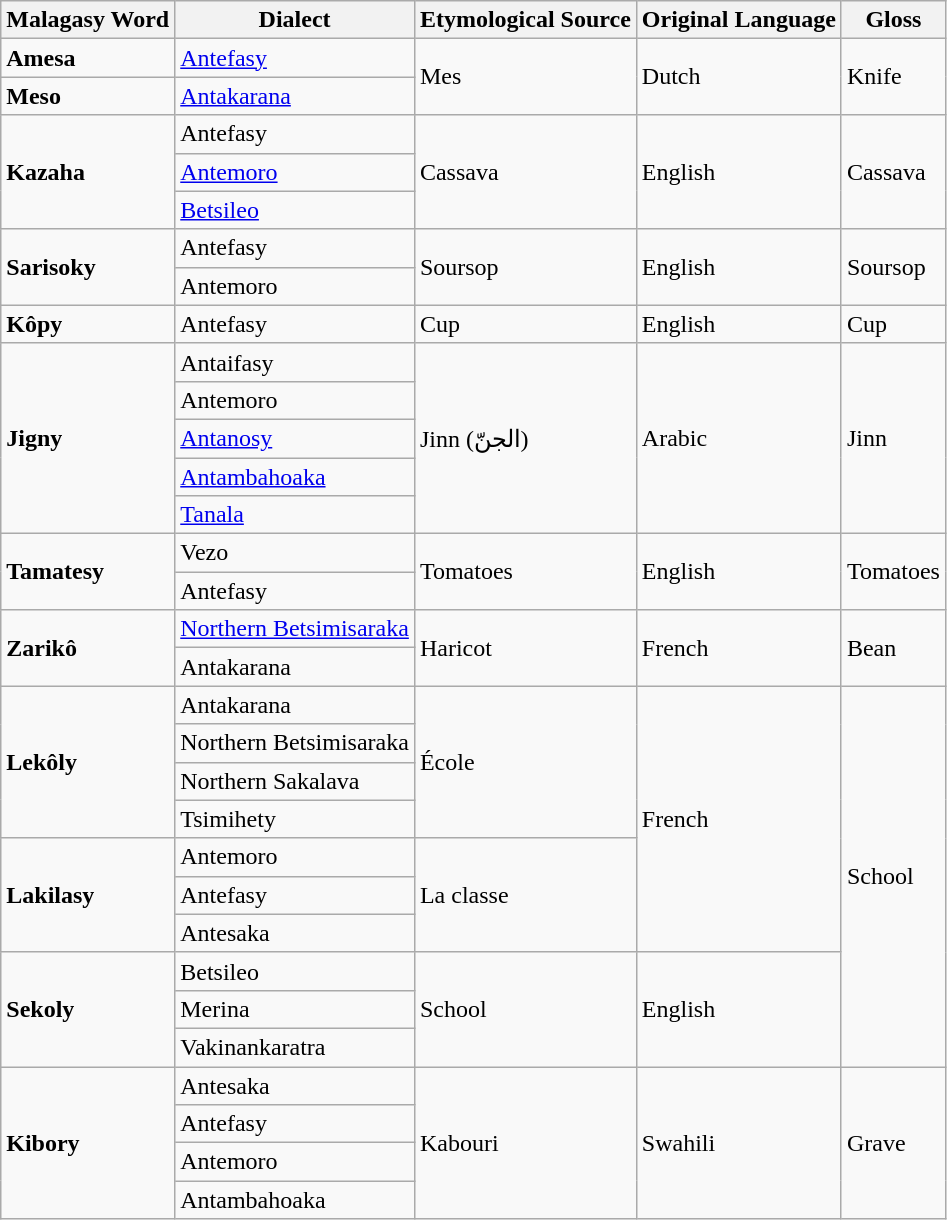<table class="wikitable">
<tr>
<th>Malagasy Word</th>
<th>Dialect</th>
<th>Etymological Source</th>
<th>Original Language</th>
<th>Gloss</th>
</tr>
<tr>
<td><strong>Amesa</strong></td>
<td><a href='#'>Antefasy</a></td>
<td rowspan="2">Mes</td>
<td rowspan="2">Dutch</td>
<td rowspan="2">Knife</td>
</tr>
<tr>
<td><strong>Meso</strong></td>
<td><a href='#'>Antakarana</a></td>
</tr>
<tr>
<td rowspan="3"><strong>Kazaha</strong></td>
<td>Antefasy</td>
<td rowspan="3">Cassava</td>
<td rowspan="3">English</td>
<td rowspan="3">Cassava</td>
</tr>
<tr>
<td><a href='#'>Antemoro</a></td>
</tr>
<tr>
<td><a href='#'>Betsileo</a></td>
</tr>
<tr>
<td rowspan="2"><strong>Sarisoky</strong></td>
<td>Antefasy</td>
<td rowspan="2">Soursop</td>
<td rowspan="2">English</td>
<td rowspan="2">Soursop</td>
</tr>
<tr>
<td>Antemoro</td>
</tr>
<tr>
<td><strong>Kôpy</strong></td>
<td>Antefasy</td>
<td>Cup</td>
<td>English</td>
<td>Cup</td>
</tr>
<tr>
<td rowspan="5"><strong>Jigny</strong></td>
<td>Antaifasy</td>
<td rowspan="5">Jinn (الجنّ)</td>
<td rowspan="5">Arabic</td>
<td rowspan="5">Jinn</td>
</tr>
<tr>
<td>Antemoro</td>
</tr>
<tr>
<td><a href='#'>Antanosy</a></td>
</tr>
<tr>
<td><a href='#'>Antambahoaka</a></td>
</tr>
<tr>
<td><a href='#'>Tanala</a></td>
</tr>
<tr>
<td rowspan="2"><strong>Tamatesy</strong></td>
<td>Vezo</td>
<td rowspan="2">Tomatoes</td>
<td rowspan="2">English</td>
<td rowspan="2">Tomatoes</td>
</tr>
<tr>
<td>Antefasy</td>
</tr>
<tr>
<td rowspan="2"><strong>Zarikô</strong></td>
<td><a href='#'>Northern Betsimisaraka</a></td>
<td rowspan="2">Haricot</td>
<td rowspan="2">French</td>
<td rowspan="2">Bean</td>
</tr>
<tr>
<td>Antakarana</td>
</tr>
<tr>
<td rowspan="4"><strong>Lekôly</strong></td>
<td>Antakarana</td>
<td rowspan="4">École</td>
<td rowspan="7">French</td>
<td rowspan="10">School</td>
</tr>
<tr>
<td>Northern Betsimisaraka</td>
</tr>
<tr>
<td>Northern Sakalava</td>
</tr>
<tr>
<td>Tsimihety</td>
</tr>
<tr>
<td rowspan="3"><strong>Lakilasy</strong></td>
<td>Antemoro</td>
<td rowspan="3">La classe</td>
</tr>
<tr>
<td>Antefasy</td>
</tr>
<tr>
<td>Antesaka</td>
</tr>
<tr>
<td rowspan="3"><strong>Sekoly</strong></td>
<td>Betsileo</td>
<td rowspan="3">School</td>
<td rowspan="3">English</td>
</tr>
<tr>
<td>Merina</td>
</tr>
<tr>
<td>Vakinankaratra</td>
</tr>
<tr>
<td rowspan="4"><strong>Kibory</strong></td>
<td>Antesaka</td>
<td rowspan="4">Kabouri</td>
<td rowspan="4">Swahili</td>
<td rowspan="4">Grave</td>
</tr>
<tr>
<td>Antefasy</td>
</tr>
<tr>
<td>Antemoro</td>
</tr>
<tr>
<td>Antambahoaka</td>
</tr>
</table>
